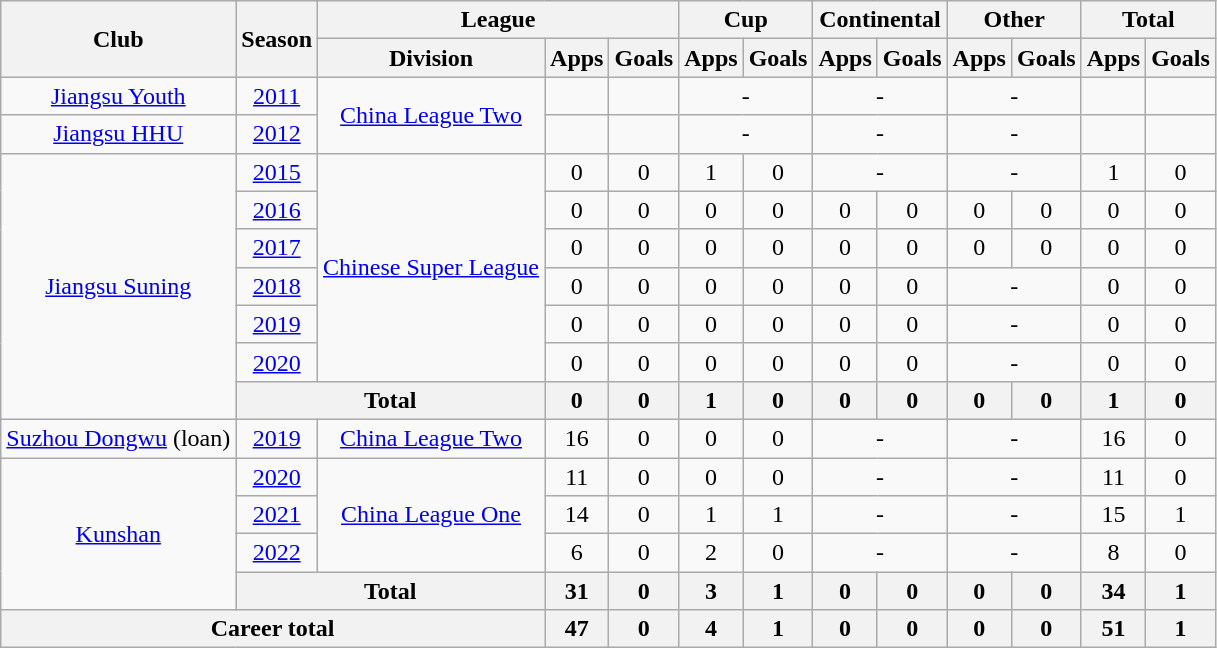<table class="wikitable" style="text-align: center">
<tr>
<th rowspan="2">Club</th>
<th rowspan="2">Season</th>
<th colspan="3">League</th>
<th colspan="2">Cup</th>
<th colspan="2">Continental</th>
<th colspan="2">Other</th>
<th colspan="2">Total</th>
</tr>
<tr>
<th>Division</th>
<th>Apps</th>
<th>Goals</th>
<th>Apps</th>
<th>Goals</th>
<th>Apps</th>
<th>Goals</th>
<th>Apps</th>
<th>Goals</th>
<th>Apps</th>
<th>Goals</th>
</tr>
<tr>
<td><a href='#'>Jiangsu Youth</a></td>
<td><a href='#'>2011</a></td>
<td rowspan="2"><a href='#'>China League Two</a></td>
<td></td>
<td></td>
<td colspan="2">-</td>
<td colspan="2">-</td>
<td colspan="2">-</td>
<td></td>
<td></td>
</tr>
<tr>
<td><a href='#'>Jiangsu HHU</a></td>
<td><a href='#'>2012</a></td>
<td></td>
<td></td>
<td colspan="2">-</td>
<td colspan="2">-</td>
<td colspan="2">-</td>
<td></td>
<td></td>
</tr>
<tr>
<td rowspan="7"><a href='#'>Jiangsu Suning</a></td>
<td><a href='#'>2015</a></td>
<td rowspan="6"><a href='#'>Chinese Super League</a></td>
<td>0</td>
<td>0</td>
<td>1</td>
<td>0</td>
<td colspan="2">-</td>
<td colspan="2">-</td>
<td>1</td>
<td>0</td>
</tr>
<tr>
<td><a href='#'>2016</a></td>
<td>0</td>
<td>0</td>
<td>0</td>
<td>0</td>
<td>0</td>
<td>0</td>
<td>0</td>
<td>0</td>
<td>0</td>
<td>0</td>
</tr>
<tr>
<td><a href='#'>2017</a></td>
<td>0</td>
<td>0</td>
<td>0</td>
<td>0</td>
<td>0</td>
<td>0</td>
<td>0</td>
<td>0</td>
<td>0</td>
<td>0</td>
</tr>
<tr>
<td><a href='#'>2018</a></td>
<td>0</td>
<td>0</td>
<td>0</td>
<td>0</td>
<td>0</td>
<td>0</td>
<td colspan="2">-</td>
<td>0</td>
<td>0</td>
</tr>
<tr>
<td><a href='#'>2019</a></td>
<td>0</td>
<td>0</td>
<td>0</td>
<td>0</td>
<td>0</td>
<td>0</td>
<td colspan="2">-</td>
<td>0</td>
<td>0</td>
</tr>
<tr>
<td><a href='#'>2020</a></td>
<td>0</td>
<td>0</td>
<td>0</td>
<td>0</td>
<td>0</td>
<td>0</td>
<td colspan="2">-</td>
<td>0</td>
<td>0</td>
</tr>
<tr>
<th colspan=2>Total</th>
<th>0</th>
<th>0</th>
<th>1</th>
<th>0</th>
<th>0</th>
<th>0</th>
<th>0</th>
<th>0</th>
<th>1</th>
<th>0</th>
</tr>
<tr>
<td><a href='#'>Suzhou Dongwu</a> (loan)</td>
<td><a href='#'>2019</a></td>
<td><a href='#'>China League Two</a></td>
<td>16</td>
<td>0</td>
<td>0</td>
<td>0</td>
<td colspan="2">-</td>
<td colspan="2">-</td>
<td>16</td>
<td>0</td>
</tr>
<tr>
<td rowspan="4"><a href='#'>Kunshan</a></td>
<td><a href='#'>2020</a></td>
<td rowspan="3"><a href='#'>China League One</a></td>
<td>11</td>
<td>0</td>
<td>0</td>
<td>0</td>
<td colspan="2">-</td>
<td colspan="2">-</td>
<td>11</td>
<td>0</td>
</tr>
<tr>
<td><a href='#'>2021</a></td>
<td>14</td>
<td>0</td>
<td>1</td>
<td>1</td>
<td colspan="2">-</td>
<td colspan="2">-</td>
<td>15</td>
<td>1</td>
</tr>
<tr>
<td><a href='#'>2022</a></td>
<td>6</td>
<td>0</td>
<td>2</td>
<td>0</td>
<td colspan="2">-</td>
<td colspan="2">-</td>
<td>8</td>
<td>0</td>
</tr>
<tr>
<th colspan=2>Total</th>
<th>31</th>
<th>0</th>
<th>3</th>
<th>1</th>
<th>0</th>
<th>0</th>
<th>0</th>
<th>0</th>
<th>34</th>
<th>1</th>
</tr>
<tr>
<th colspan=3>Career total</th>
<th>47</th>
<th>0</th>
<th>4</th>
<th>1</th>
<th>0</th>
<th>0</th>
<th>0</th>
<th>0</th>
<th>51</th>
<th>1</th>
</tr>
</table>
